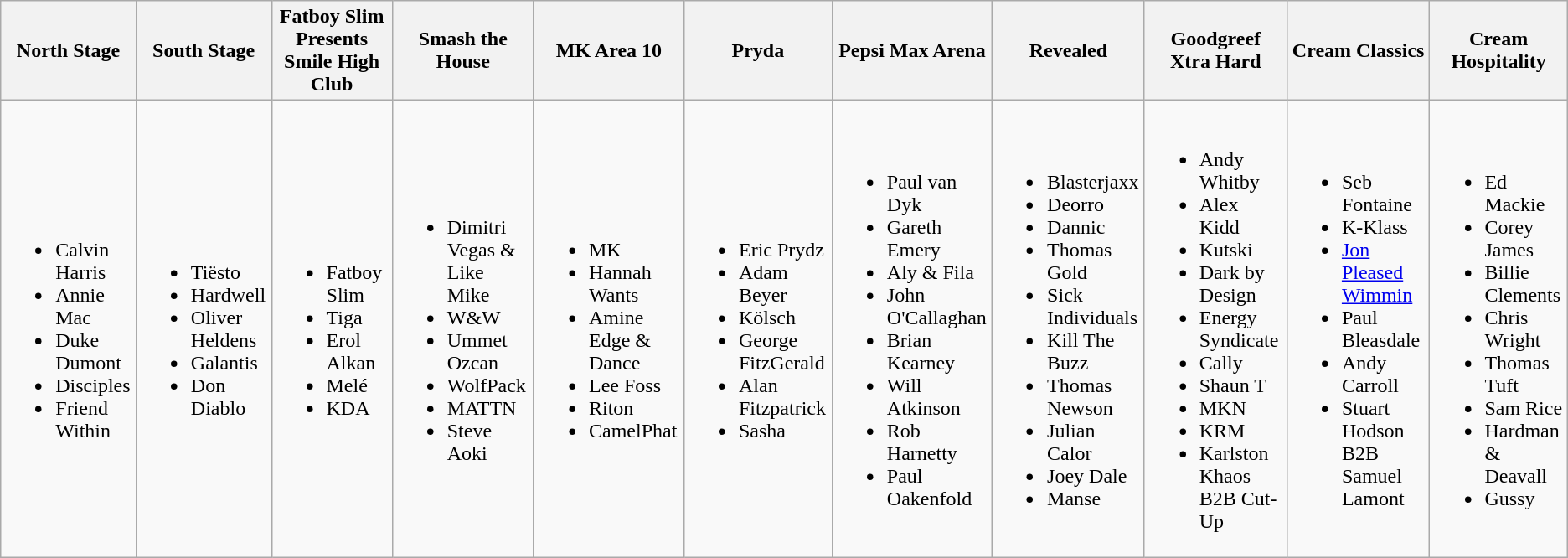<table class="wikitable">
<tr>
<th>North Stage</th>
<th>South Stage</th>
<th>Fatboy Slim Presents Smile High Club</th>
<th>Smash the House</th>
<th>MK Area 10</th>
<th>Pryda</th>
<th>Pepsi Max Arena</th>
<th>Revealed</th>
<th>Goodgreef Xtra Hard</th>
<th>Cream Classics</th>
<th>Cream Hospitality</th>
</tr>
<tr>
<td><br><ul><li>Calvin Harris</li><li>Annie Mac</li><li>Duke Dumont</li><li>Disciples</li><li>Friend Within</li></ul></td>
<td><br><ul><li>Tiësto</li><li>Hardwell</li><li>Oliver Heldens</li><li>Galantis</li><li>Don Diablo</li></ul></td>
<td><br><ul><li>Fatboy Slim</li><li>Tiga</li><li>Erol Alkan</li><li>Melé</li><li>KDA</li></ul></td>
<td><br><ul><li>Dimitri Vegas & Like Mike</li><li>W&W</li><li>Ummet Ozcan</li><li>WolfPack</li><li>MATTN</li><li>Steve Aoki</li></ul></td>
<td><br><ul><li>MK</li><li>Hannah Wants</li><li>Amine Edge & Dance</li><li>Lee Foss</li><li>Riton</li><li>CamelPhat</li></ul></td>
<td><br><ul><li>Eric Prydz</li><li>Adam Beyer</li><li>Kölsch</li><li>George FitzGerald</li><li>Alan Fitzpatrick</li><li>Sasha</li></ul></td>
<td><br><ul><li>Paul van Dyk</li><li>Gareth Emery</li><li>Aly & Fila</li><li>John O'Callaghan</li><li>Brian Kearney</li><li>Will Atkinson</li><li>Rob Harnetty</li><li>Paul Oakenfold</li></ul></td>
<td><br><ul><li>Blasterjaxx</li><li>Deorro</li><li>Dannic</li><li>Thomas Gold</li><li>Sick Individuals</li><li>Kill The Buzz</li><li>Thomas Newson</li><li>Julian Calor</li><li>Joey Dale</li><li>Manse</li></ul></td>
<td><br><ul><li>Andy Whitby</li><li>Alex Kidd</li><li>Kutski</li><li>Dark by Design</li><li>Energy Syndicate</li><li>Cally</li><li>Shaun T</li><li>MKN</li><li>KRM</li><li>Karlston Khaos B2B Cut-Up</li></ul></td>
<td><br><ul><li>Seb Fontaine</li><li>K-Klass</li><li><a href='#'>Jon Pleased Wimmin</a></li><li>Paul Bleasdale</li><li>Andy Carroll</li><li>Stuart Hodson B2B Samuel Lamont</li></ul></td>
<td><br><ul><li>Ed Mackie</li><li>Corey James</li><li>Billie Clements</li><li>Chris Wright</li><li>Thomas Tuft</li><li>Sam Rice</li><li>Hardman & Deavall</li><li>Gussy</li></ul></td>
</tr>
</table>
